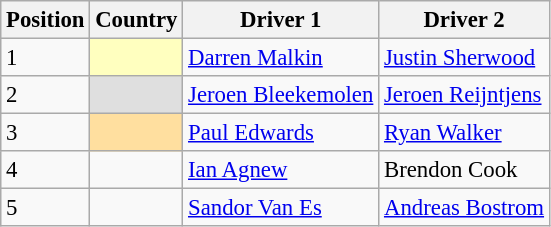<table class="wikitable"  style="font-size:95%">
<tr>
<th>Position</th>
<th>Country</th>
<th>Driver 1</th>
<th>Driver 2</th>
</tr>
<tr>
<td>1</td>
<td style="background:#FFFFBF;"></td>
<td><a href='#'>Darren Malkin</a></td>
<td><a href='#'>Justin Sherwood</a></td>
</tr>
<tr>
<td>2</td>
<td style="background:#DFDFDF;"></td>
<td><a href='#'>Jeroen Bleekemolen</a></td>
<td><a href='#'>Jeroen Reijntjens</a></td>
</tr>
<tr>
<td>3</td>
<td style="background:#FFDF9F;"></td>
<td><a href='#'>Paul Edwards</a></td>
<td><a href='#'>Ryan Walker</a></td>
</tr>
<tr>
<td>4</td>
<td></td>
<td><a href='#'>Ian Agnew</a></td>
<td>Brendon Cook</td>
</tr>
<tr>
<td>5</td>
<td></td>
<td><a href='#'>Sandor Van Es</a></td>
<td><a href='#'>Andreas Bostrom</a></td>
</tr>
</table>
